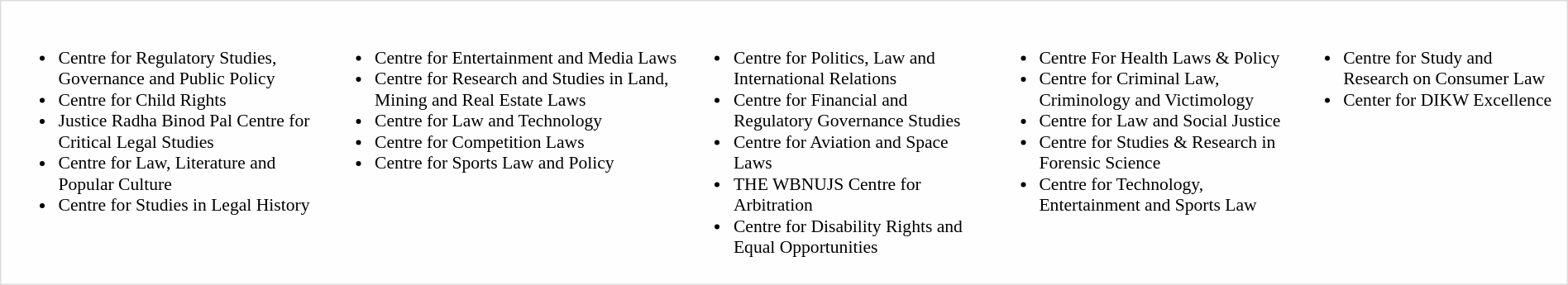<table style="border:1px solid #ddd; background:#fefefe; padding:3px; margin:0; margin:auto;">
<tr style="vertical-align:top; font-size:90%;">
<td><br><ul><li>Centre for Regulatory Studies, Governance and Public Policy</li><li>Centre for Child Rights</li><li>Justice Radha Binod Pal Centre for Critical Legal Studies</li><li>Centre for Law, Literature and Popular Culture</li><li>Centre for Studies in Legal History</li></ul></td>
<td><br><ul><li>Centre for Entertainment and Media Laws</li><li>Centre for Research and Studies in Land, Mining and Real Estate Laws</li><li>Centre for Law and Technology</li><li>Centre for Competition Laws</li><li>Centre for Sports Law and Policy</li></ul></td>
<td><br><ul><li>Centre for Politics, Law and International Relations</li><li>Centre for Financial and Regulatory Governance Studies</li><li>Centre for Aviation and Space Laws</li><li>THE WBNUJS Centre for Arbitration</li><li>Centre for Disability Rights and Equal Opportunities</li></ul></td>
<td><br><ul><li>Centre For Health Laws & Policy</li><li>Centre for Criminal Law, Criminology and Victimology</li><li>Centre for Law and Social Justice</li><li>Centre for Studies & Research in Forensic Science</li><li>Centre for Technology, Entertainment and Sports Law</li></ul></td>
<td><br><ul><li>Centre for Study and Research on Consumer Law</li><li>Center for DIKW Excellence</li></ul></td>
</tr>
</table>
